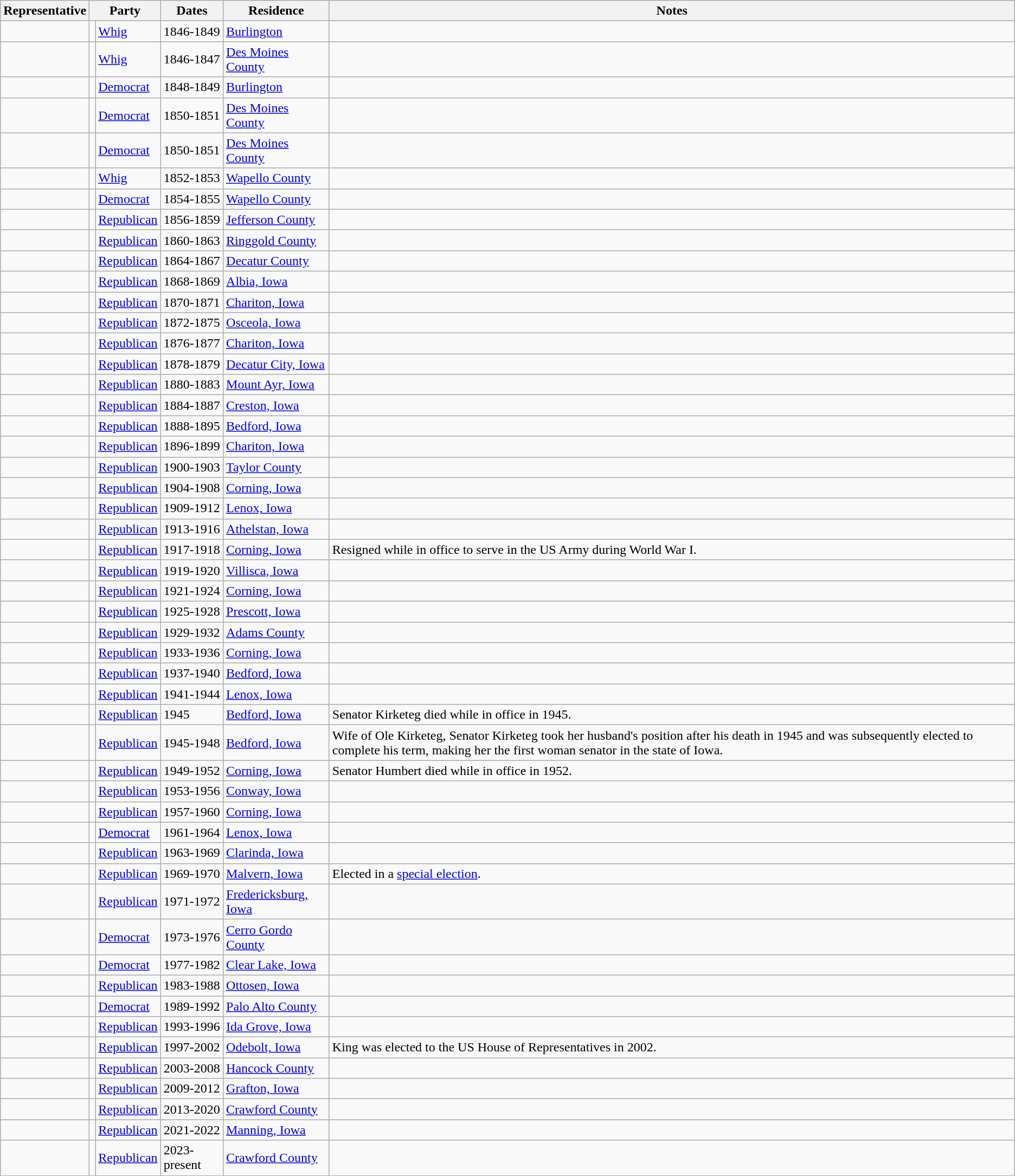<table class="sortable wikitable">
<tr valign=bottom>
<th>Representative</th>
<th colspan="2">Party</th>
<th>Dates</th>
<th>Residence</th>
<th>Notes</th>
</tr>
<tr>
<td></td>
<td bgcolor=></td>
<td><a href='#'>Whig</a></td>
<td>1846-1849</td>
<td><a href='#'>Burlington</a></td>
<td></td>
</tr>
<tr>
<td></td>
<td bgcolor=></td>
<td><a href='#'>Whig</a></td>
<td>1846-1847</td>
<td><a href='#'>Des Moines County</a></td>
<td></td>
</tr>
<tr>
<td></td>
<td bgcolor=></td>
<td><a href='#'>Democrat</a></td>
<td>1848-1849</td>
<td><a href='#'>Burlington</a></td>
<td></td>
</tr>
<tr>
<td></td>
<td bgcolor=></td>
<td><a href='#'>Democrat</a></td>
<td>1850-1851</td>
<td><a href='#'>Des Moines County</a></td>
<td></td>
</tr>
<tr>
<td></td>
<td bgcolor=></td>
<td><a href='#'>Democrat</a></td>
<td>1850-1851</td>
<td><a href='#'>Des Moines County</a></td>
<td></td>
</tr>
<tr>
<td></td>
<td bgcolor=></td>
<td><a href='#'>Whig</a></td>
<td>1852-1853</td>
<td><a href='#'>Wapello County</a></td>
<td></td>
</tr>
<tr>
<td></td>
<td bgcolor=></td>
<td><a href='#'>Democrat</a></td>
<td>1854-1855</td>
<td><a href='#'>Wapello County</a></td>
<td></td>
</tr>
<tr>
<td></td>
<td bgcolor=></td>
<td><a href='#'>Republican</a></td>
<td>1856-1859</td>
<td><a href='#'>Jefferson County</a></td>
<td></td>
</tr>
<tr>
<td></td>
<td bgcolor=></td>
<td><a href='#'>Republican</a></td>
<td>1860-1863</td>
<td><a href='#'>Ringgold County</a></td>
<td></td>
</tr>
<tr>
<td></td>
<td bgcolor=></td>
<td><a href='#'>Republican</a></td>
<td>1864-1867</td>
<td><a href='#'>Decatur County</a></td>
<td></td>
</tr>
<tr>
<td></td>
<td bgcolor=></td>
<td><a href='#'>Republican</a></td>
<td>1868-1869</td>
<td><a href='#'>Albia, Iowa</a></td>
<td></td>
</tr>
<tr>
<td></td>
<td bgcolor=></td>
<td><a href='#'>Republican</a></td>
<td>1870-1871</td>
<td><a href='#'>Chariton, Iowa</a></td>
<td></td>
</tr>
<tr>
<td></td>
<td bgcolor=></td>
<td><a href='#'>Republican</a></td>
<td>1872-1875</td>
<td><a href='#'>Osceola, Iowa</a></td>
<td></td>
</tr>
<tr>
<td></td>
<td bgcolor=></td>
<td><a href='#'>Republican</a></td>
<td>1876-1877</td>
<td><a href='#'>Chariton, Iowa</a></td>
<td></td>
</tr>
<tr>
<td></td>
<td bgcolor=></td>
<td><a href='#'>Republican</a></td>
<td>1878-1879</td>
<td><a href='#'>Decatur City, Iowa</a></td>
<td></td>
</tr>
<tr>
<td></td>
<td bgcolor=></td>
<td><a href='#'>Republican</a></td>
<td>1880-1883</td>
<td><a href='#'>Mount Ayr, Iowa</a></td>
<td></td>
</tr>
<tr>
<td></td>
<td bgcolor=></td>
<td><a href='#'>Republican</a></td>
<td>1884-1887</td>
<td><a href='#'>Creston, Iowa</a></td>
<td></td>
</tr>
<tr>
<td></td>
<td bgcolor=></td>
<td><a href='#'>Republican</a></td>
<td>1888-1895</td>
<td><a href='#'>Bedford, Iowa</a></td>
<td></td>
</tr>
<tr>
<td></td>
<td bgcolor=></td>
<td><a href='#'>Republican</a></td>
<td>1896-1899</td>
<td><a href='#'>Chariton, Iowa</a></td>
<td></td>
</tr>
<tr>
<td></td>
<td bgcolor=></td>
<td><a href='#'>Republican</a></td>
<td>1900-1903</td>
<td><a href='#'>Taylor County</a></td>
<td></td>
</tr>
<tr>
<td></td>
<td bgcolor=></td>
<td><a href='#'>Republican</a></td>
<td>1904-1908</td>
<td><a href='#'>Corning, Iowa</a></td>
<td></td>
</tr>
<tr>
<td></td>
<td bgcolor=></td>
<td><a href='#'>Republican</a></td>
<td>1909-1912</td>
<td><a href='#'>Lenox, Iowa</a></td>
<td></td>
</tr>
<tr>
<td></td>
<td bgcolor=></td>
<td><a href='#'>Republican</a></td>
<td>1913-1916</td>
<td><a href='#'>Athelstan, Iowa</a></td>
<td></td>
</tr>
<tr>
<td></td>
<td bgcolor=></td>
<td><a href='#'>Republican</a></td>
<td>1917-1918</td>
<td><a href='#'>Corning, Iowa</a></td>
<td>Resigned while in office to serve in the US Army during World War I.</td>
</tr>
<tr>
<td></td>
<td bgcolor=></td>
<td><a href='#'>Republican</a></td>
<td>1919-1920</td>
<td><a href='#'>Villisca, Iowa</a></td>
<td></td>
</tr>
<tr>
<td></td>
<td bgcolor=></td>
<td><a href='#'>Republican</a></td>
<td>1921-1924</td>
<td><a href='#'>Corning, Iowa</a></td>
<td></td>
</tr>
<tr>
<td></td>
<td bgcolor=></td>
<td><a href='#'>Republican</a></td>
<td>1925-1928</td>
<td><a href='#'>Prescott, Iowa</a></td>
<td></td>
</tr>
<tr>
<td></td>
<td bgcolor=></td>
<td><a href='#'>Republican</a></td>
<td>1929-1932</td>
<td><a href='#'>Adams County</a></td>
<td></td>
</tr>
<tr>
<td></td>
<td bgcolor=></td>
<td><a href='#'>Republican</a></td>
<td>1933-1936</td>
<td><a href='#'>Corning, Iowa</a></td>
<td></td>
</tr>
<tr>
<td></td>
<td bgcolor=></td>
<td><a href='#'>Republican</a></td>
<td>1937-1940</td>
<td><a href='#'>Bedford, Iowa</a></td>
<td></td>
</tr>
<tr>
<td></td>
<td bgcolor=></td>
<td><a href='#'>Republican</a></td>
<td>1941-1944</td>
<td><a href='#'>Lenox, Iowa</a></td>
<td></td>
</tr>
<tr>
<td></td>
<td bgcolor=></td>
<td><a href='#'>Republican</a></td>
<td>1945</td>
<td><a href='#'>Bedford, Iowa</a></td>
<td>Senator Kirketeg died while in office in 1945.</td>
</tr>
<tr>
<td></td>
<td bgcolor=></td>
<td><a href='#'>Republican</a></td>
<td>1945-1948</td>
<td><a href='#'>Bedford, Iowa</a></td>
<td>Wife of Ole Kirketeg, Senator Kirketeg took her husband's position after his death in 1945 and was subsequently elected to complete his term, making her the first woman senator in the state of Iowa.</td>
</tr>
<tr>
<td></td>
<td bgcolor=></td>
<td><a href='#'>Republican</a></td>
<td>1949-1952</td>
<td><a href='#'>Corning, Iowa</a></td>
<td>Senator Humbert died while in office in 1952.</td>
</tr>
<tr>
<td></td>
<td bgcolor=></td>
<td><a href='#'>Republican</a></td>
<td>1953-1956</td>
<td><a href='#'>Conway, Iowa</a></td>
<td></td>
</tr>
<tr>
<td></td>
<td bgcolor=></td>
<td><a href='#'>Republican</a></td>
<td>1957-1960</td>
<td><a href='#'>Corning, Iowa</a></td>
<td></td>
</tr>
<tr>
<td></td>
<td bgcolor=></td>
<td><a href='#'>Democrat</a></td>
<td>1961-1964</td>
<td><a href='#'>Lenox, Iowa</a></td>
<td></td>
</tr>
<tr>
<td></td>
<td bgcolor=></td>
<td><a href='#'>Republican</a></td>
<td>1963-1969</td>
<td><a href='#'>Clarinda, Iowa</a></td>
<td></td>
</tr>
<tr>
<td></td>
<td bgcolor=></td>
<td><a href='#'>Republican</a></td>
<td>1969-1970</td>
<td><a href='#'>Malvern, Iowa</a></td>
<td>Elected in a <a href='#'>special election</a>.</td>
</tr>
<tr>
<td></td>
<td bgcolor=></td>
<td><a href='#'>Republican</a></td>
<td>1971-1972</td>
<td><a href='#'>Fredericksburg, Iowa</a></td>
<td></td>
</tr>
<tr>
<td></td>
<td bgcolor=></td>
<td><a href='#'>Democrat</a></td>
<td>1973-1976</td>
<td><a href='#'>Cerro Gordo County</a></td>
<td></td>
</tr>
<tr>
<td></td>
<td bgcolor=></td>
<td><a href='#'>Democrat</a></td>
<td>1977-1982</td>
<td><a href='#'>Clear Lake, Iowa</a></td>
<td></td>
</tr>
<tr>
<td></td>
<td bgcolor=></td>
<td><a href='#'>Republican</a></td>
<td>1983-1988</td>
<td><a href='#'>Ottosen, Iowa</a></td>
<td></td>
</tr>
<tr>
<td></td>
<td bgcolor=></td>
<td><a href='#'>Democrat</a></td>
<td>1989-1992</td>
<td><a href='#'>Palo Alto County</a></td>
<td></td>
</tr>
<tr>
<td></td>
<td bgcolor=></td>
<td><a href='#'>Republican</a></td>
<td>1993-1996</td>
<td><a href='#'>Ida Grove, Iowa</a></td>
<td></td>
</tr>
<tr>
<td></td>
<td bgcolor=></td>
<td><a href='#'>Republican</a></td>
<td>1997-2002</td>
<td><a href='#'>Odebolt, Iowa</a></td>
<td>King was elected to the US House of Representatives in 2002.</td>
</tr>
<tr>
<td></td>
<td bgcolor=></td>
<td><a href='#'>Republican</a></td>
<td>2003-2008</td>
<td><a href='#'>Hancock County</a></td>
<td></td>
</tr>
<tr>
<td></td>
<td bgcolor=></td>
<td><a href='#'>Republican</a></td>
<td>2009-2012</td>
<td><a href='#'>Grafton, Iowa</a></td>
<td></td>
</tr>
<tr>
<td></td>
<td bgcolor=></td>
<td><a href='#'>Republican</a></td>
<td>2013-2020</td>
<td><a href='#'>Crawford County</a></td>
<td></td>
</tr>
<tr>
<td></td>
<td bgcolor=></td>
<td><a href='#'>Republican</a></td>
<td>2021-2022</td>
<td><a href='#'>Manning, Iowa</a></td>
<td></td>
</tr>
<tr>
<td></td>
<td bgcolor=></td>
<td><a href='#'>Republican</a></td>
<td>2023-present</td>
<td><a href='#'>Crawford County</a></td>
<td></td>
</tr>
</table>
